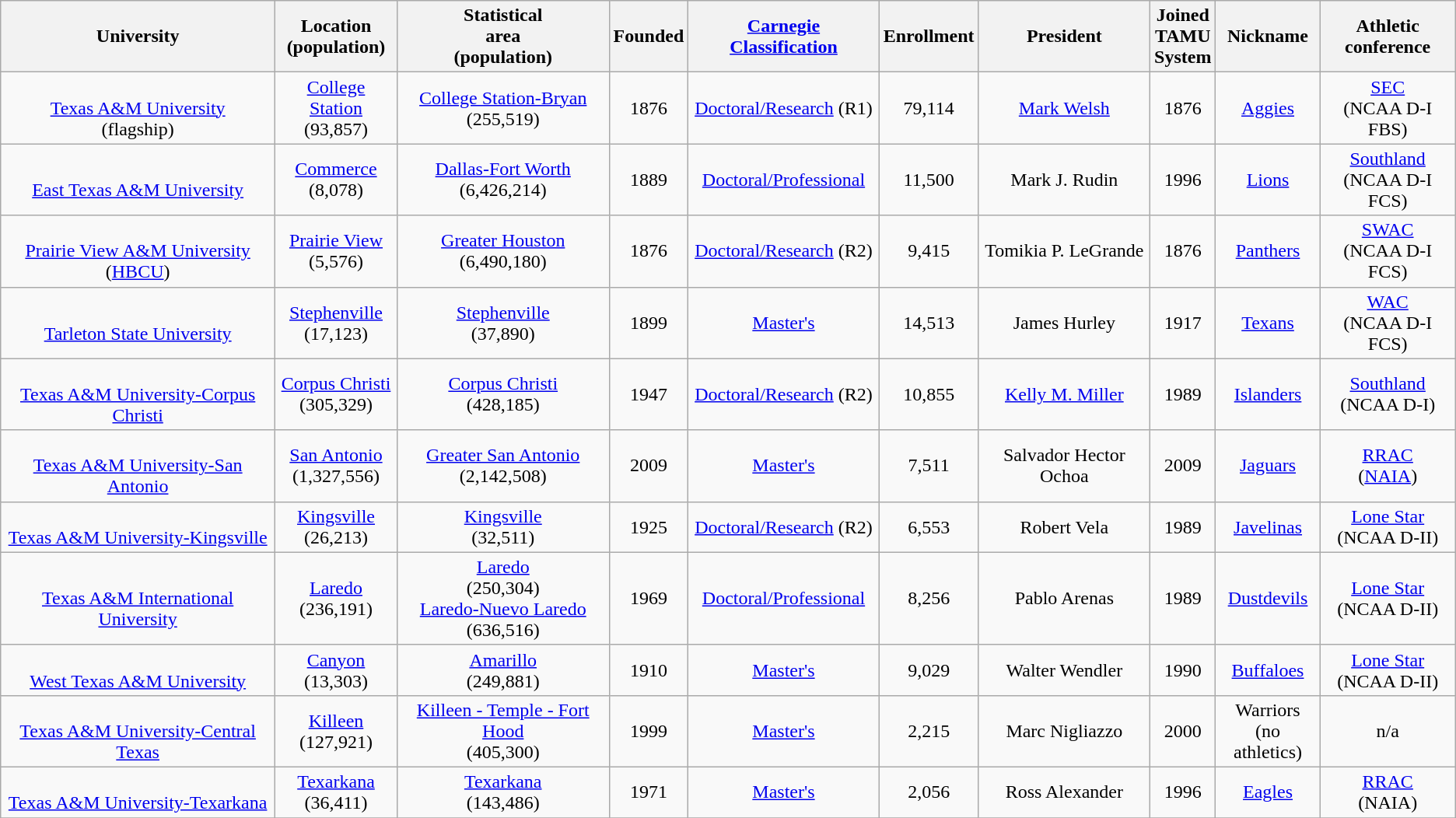<table class="wikitable sortable" style="text-align:center;">
<tr>
<th>University</th>
<th>Location<br>(population)</th>
<th>Statistical<br>area<br>(population)</th>
<th>Founded</th>
<th><a href='#'>Carnegie Classification</a></th>
<th>Enrollment</th>
<th>President</th>
<th>Joined<br>TAMU<br>System</th>
<th>Nickname</th>
<th>Athletic<br>conference</th>
</tr>
<tr>
<td><br><a href='#'>Texas A&M University</a><br>(flagship)</td>
<td><a href='#'>College Station</a><br>(93,857)</td>
<td><a href='#'>College Station-Bryan</a><br>(255,519)</td>
<td>1876</td>
<td><a href='#'>Doctoral/Research</a> (R1)</td>
<td>79,114</td>
<td><a href='#'>Mark Welsh</a></td>
<td>1876</td>
<td><a href='#'>Aggies</a></td>
<td><a href='#'>SEC</a><br>(NCAA D-I FBS)</td>
</tr>
<tr>
<td><br><a href='#'>East Texas A&M University</a></td>
<td><a href='#'>Commerce</a><br>(8,078)</td>
<td><a href='#'>Dallas-Fort Worth</a><br>(6,426,214)</td>
<td>1889</td>
<td><a href='#'>Doctoral/Professional</a></td>
<td>11,500</td>
<td>Mark J. Rudin</td>
<td>1996</td>
<td><a href='#'>Lions</a></td>
<td><a href='#'>Southland</a><br>(NCAA D-I FCS)</td>
</tr>
<tr>
<td><br><a href='#'>Prairie View A&M University</a><br>(<a href='#'>HBCU</a>)</td>
<td><a href='#'>Prairie View</a><br>(5,576)</td>
<td><a href='#'>Greater Houston</a><br>(6,490,180)</td>
<td>1876</td>
<td><a href='#'>Doctoral/Research</a> (R2)</td>
<td>9,415</td>
<td>Tomikia P. LeGrande</td>
<td>1876</td>
<td><a href='#'>Panthers</a></td>
<td><a href='#'>SWAC</a><br>(NCAA D-I FCS)</td>
</tr>
<tr>
<td><br><a href='#'>Tarleton State University</a></td>
<td><a href='#'>Stephenville</a><br>(17,123)</td>
<td><a href='#'>Stephenville</a><br>(37,890)</td>
<td>1899</td>
<td><a href='#'>Master's</a></td>
<td>14,513</td>
<td>James Hurley</td>
<td>1917</td>
<td><a href='#'>Texans</a></td>
<td><a href='#'>WAC</a><br>(NCAA D-I FCS)</td>
</tr>
<tr>
<td><br><a href='#'>Texas A&M University-Corpus Christi</a></td>
<td><a href='#'>Corpus Christi</a><br>(305,329)</td>
<td><a href='#'>Corpus Christi</a><br>(428,185)</td>
<td>1947</td>
<td><a href='#'>Doctoral/Research</a> (R2)</td>
<td>10,855</td>
<td><a href='#'>Kelly M. Miller</a></td>
<td>1989</td>
<td><a href='#'>Islanders</a></td>
<td><a href='#'>Southland</a><br>(NCAA D-I)</td>
</tr>
<tr>
<td><br><a href='#'>Texas A&M University-San Antonio</a></td>
<td><a href='#'>San Antonio</a><br>(1,327,556)</td>
<td><a href='#'>Greater San Antonio</a><br>(2,142,508)</td>
<td>2009</td>
<td><a href='#'>Master's</a></td>
<td>7,511</td>
<td>Salvador Hector Ochoa</td>
<td>2009</td>
<td><a href='#'>Jaguars</a></td>
<td><a href='#'>RRAC</a><br>(<a href='#'>NAIA</a>)</td>
</tr>
<tr>
<td><br><a href='#'>Texas A&M University-Kingsville</a></td>
<td><a href='#'>Kingsville</a><br>(26,213)</td>
<td><a href='#'>Kingsville</a><br>(32,511)</td>
<td>1925</td>
<td><a href='#'>Doctoral/Research</a> (R2)</td>
<td>6,553</td>
<td>Robert Vela</td>
<td>1989</td>
<td><a href='#'>Javelinas</a></td>
<td><a href='#'>Lone Star</a><br>(NCAA D-II)</td>
</tr>
<tr>
<td><br><a href='#'>Texas A&M International University</a></td>
<td><a href='#'>Laredo</a><br>(236,191)</td>
<td><a href='#'>Laredo</a><br>(250,304)<br><a href='#'>Laredo-Nuevo Laredo</a><br>(636,516)</td>
<td>1969</td>
<td><a href='#'>Doctoral/Professional</a></td>
<td>8,256</td>
<td>Pablo Arenas</td>
<td>1989</td>
<td><a href='#'>Dustdevils</a></td>
<td><a href='#'>Lone Star</a><br>(NCAA D-II)</td>
</tr>
<tr>
<td><br><a href='#'>West Texas A&M University</a></td>
<td><a href='#'>Canyon</a><br>(13,303)</td>
<td><a href='#'>Amarillo</a><br>(249,881)</td>
<td>1910</td>
<td><a href='#'>Master's</a></td>
<td>9,029</td>
<td>Walter Wendler</td>
<td>1990</td>
<td><a href='#'>Buffaloes</a></td>
<td><a href='#'>Lone Star</a><br>(NCAA D-II)</td>
</tr>
<tr>
<td><br><a href='#'>Texas A&M University-Central Texas</a></td>
<td><a href='#'>Killeen</a><br>(127,921)</td>
<td><a href='#'>Killeen - Temple - Fort Hood</a><br>(405,300)</td>
<td>1999</td>
<td><a href='#'>Master's</a></td>
<td>2,215</td>
<td>Marc Nigliazzo</td>
<td>2000</td>
<td>Warriors<br>(no athletics)</td>
<td>n/a</td>
</tr>
<tr>
<td><br><a href='#'>Texas A&M University-Texarkana</a></td>
<td><a href='#'>Texarkana</a><br>(36,411)</td>
<td><a href='#'>Texarkana</a><br>(143,486)</td>
<td>1971</td>
<td><a href='#'>Master's</a></td>
<td>2,056</td>
<td>Ross Alexander</td>
<td>1996</td>
<td><a href='#'>Eagles</a></td>
<td><a href='#'>RRAC</a><br>(NAIA)</td>
</tr>
<tr>
</tr>
</table>
